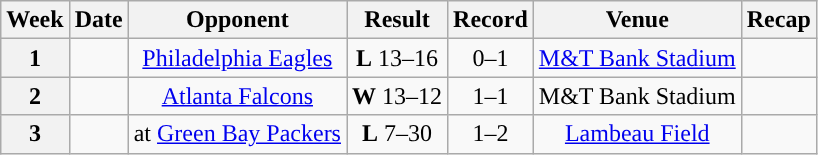<table class="wikitable" style="text-align:center">
<tr>
<th>Week</th>
<th>Date</th>
<th>Opponent</th>
<th>Result</th>
<th>Record</th>
<th>Venue</th>
<th>Recap</th>
</tr>
<tr>
<th>1</th>
<td></td>
<td><a href='#'>Philadelphia Eagles</a></td>
<td><strong>L</strong> 13–16</td>
<td>0–1</td>
<td><a href='#'>M&T Bank Stadium</a></td>
<td></td>
</tr>
<tr>
<th>2</th>
<td></td>
<td><a href='#'>Atlanta Falcons</a></td>
<td><strong>W</strong> 13–12</td>
<td>1–1</td>
<td>M&T Bank Stadium</td>
<td></td>
</tr>
<tr>
<th>3</th>
<td></td>
<td>at <a href='#'>Green Bay Packers</a></td>
<td><strong>L</strong> 7–30</td>
<td>1–2</td>
<td><a href='#'>Lambeau Field</a></td>
<td></td>
</tr>
</table>
